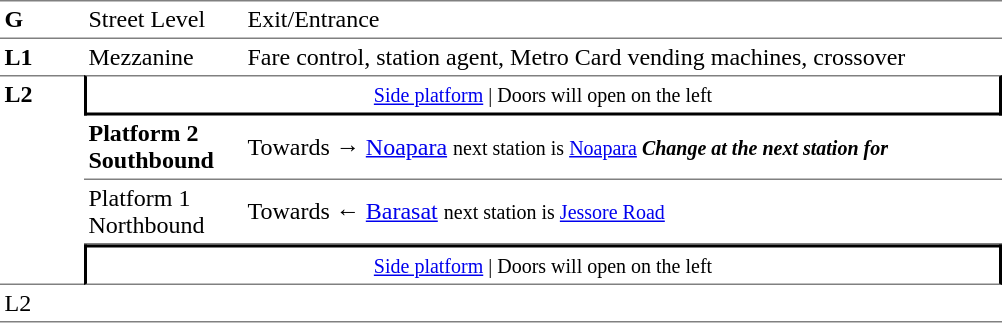<table border=0 cellspacing=0 cellpadding=3>
<tr>
<td style="border-bottom:solid 1px gray;border-top:solid 1px gray;" width=50 valign=top><strong>G</strong></td>
<td style="border-top:solid 1px gray;border-bottom:solid 1px gray;" width=100 valign=top>Street Level</td>
<td style="border-top:solid 1px gray;border-bottom:solid 1px gray;" width=500 valign=top>Exit/Entrance</td>
</tr>
<tr>
<td valign=top><strong>L1</strong></td>
<td valign=top>Mezzanine</td>
<td valign=top>Fare control, station agent, Metro Card vending machines, crossover<br></td>
</tr>
<tr>
<td style="border-top:solid 1px gray;border-bottom:solid 1px gray;" width=50 rowspan=4 valign=top><strong>L2</strong></td>
<td style="border-top:solid 1px gray;border-right:solid 2px black;border-left:solid 2px black;border-bottom:solid 2px black;text-align:center;" colspan=2><small><a href='#'>Side platform</a> | Doors will open on the left </small></td>
</tr>
<tr>
<td width="100" style="border-bottom:solid 1px gray;"><span><strong>Platform 2</strong><br><strong>Southbound</strong></span></td>
<td width="500" style="border-bottom:solid 1px gray;">Towards → <a href='#'>Noapara</a> <small>next station is <a href='#'>Noapara</a> </small><small><strong><em>Change at the next station for <strong><em></small></td>
</tr>
<tr>
<td width="100" style="border-bottom:solid 1px gray;"><span></strong>Platform 1<strong><br></strong>Northbound<strong></span></td>
<td width="500" style="border-bottom:solid 1px gray;">Towards ← <a href='#'>Barasat</a> <small>next station is <a href='#'>Jessore Road</a></small></td>
</tr>
<tr>
<td style="border-top:solid 2px black;border-right:solid 2px black;border-left:solid 2px black;border-bottom:solid 1px gray;text-align:center;" colspan=2><small><a href='#'>Side platform</a> | Doors will open on the left </small></td>
</tr>
<tr>
<td style="border-bottom:solid 1px gray;" width=50 rowspan=2 valign=top></strong>L2<strong></td>
<td style="border-bottom:solid 1px gray;" width=100></td>
<td style="border-bottom:solid 1px gray;" width=500></td>
</tr>
<tr>
</tr>
</table>
